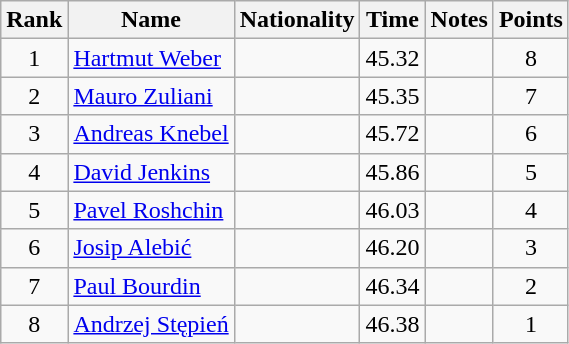<table class="wikitable sortable" style="text-align:center">
<tr>
<th>Rank</th>
<th>Name</th>
<th>Nationality</th>
<th>Time</th>
<th>Notes</th>
<th>Points</th>
</tr>
<tr>
<td>1</td>
<td align=left><a href='#'>Hartmut Weber</a></td>
<td align=left></td>
<td>45.32</td>
<td></td>
<td>8</td>
</tr>
<tr>
<td>2</td>
<td align=left><a href='#'>Mauro Zuliani</a></td>
<td align=left></td>
<td>45.35</td>
<td></td>
<td>7</td>
</tr>
<tr>
<td>3</td>
<td align=left><a href='#'>Andreas Knebel</a></td>
<td align=left></td>
<td>45.72</td>
<td></td>
<td>6</td>
</tr>
<tr>
<td>4</td>
<td align=left><a href='#'>David Jenkins</a></td>
<td align=left></td>
<td>45.86</td>
<td></td>
<td>5</td>
</tr>
<tr>
<td>5</td>
<td align=left><a href='#'>Pavel Roshchin</a></td>
<td align=left></td>
<td>46.03</td>
<td></td>
<td>4</td>
</tr>
<tr>
<td>6</td>
<td align=left><a href='#'>Josip Alebić</a></td>
<td align=left></td>
<td>46.20</td>
<td></td>
<td>3</td>
</tr>
<tr>
<td>7</td>
<td align=left><a href='#'>Paul Bourdin</a></td>
<td align=left></td>
<td>46.34</td>
<td></td>
<td>2</td>
</tr>
<tr>
<td>8</td>
<td align=left><a href='#'>Andrzej Stępień</a></td>
<td align=left></td>
<td>46.38</td>
<td></td>
<td>1</td>
</tr>
</table>
